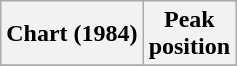<table class="wikitable plainrowheaders" style="text-align:center;">
<tr>
<th scope="col">Chart (1984)</th>
<th scope="col">Peak<br>position</th>
</tr>
<tr>
</tr>
</table>
